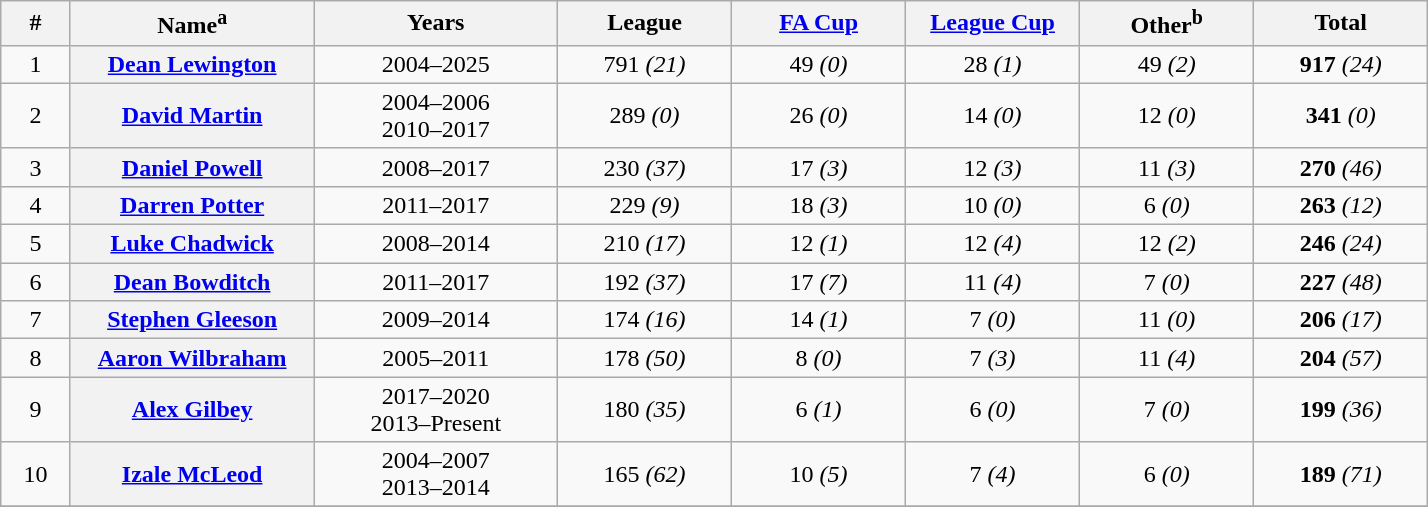<table class="sortable wikitable plainrowheaders"  style="text-align: center;">
<tr>
<th scope="col" style="width:4%;">#</th>
<th scope="col" style="width:14%;">Name<sup>a</sup></th>
<th scope="col" style="width:14%;">Years</th>
<th scope="col" style="width:10%;">League</th>
<th scope="col" style="width:10%;"><a href='#'>FA Cup</a></th>
<th scope="col" style="width:10%;"><a href='#'>League Cup</a></th>
<th scope="col" style="width:10%;">Other<sup>b</sup></th>
<th scope="col" style="width:10%;">Total</th>
</tr>
<tr>
<td>1</td>
<th scope="row"> <a href='#'>Dean Lewington</a></th>
<td>2004–2025<br></td>
<td>791 <em>(21)</em></td>
<td>49 <em>(0)</em></td>
<td>28 <em>(1)</em></td>
<td>49  <em>(2)</em></td>
<td><strong>917</strong> <em>(24)</em></td>
</tr>
<tr>
<td>2</td>
<th scope="row"> <a href='#'>David Martin</a></th>
<td>2004–2006<br>2010–2017</td>
<td>289 <em>(0)</em></td>
<td>26 <em>(0)</em></td>
<td>14 <em>(0)</em></td>
<td>12 <em>(0)</em></td>
<td><strong>341</strong> <em>(0)</em></td>
</tr>
<tr>
<td>3</td>
<th scope="row"> <a href='#'>Daniel Powell</a></th>
<td>2008–2017</td>
<td>230 <em>(37)</em></td>
<td>17 <em>(3)</em></td>
<td>12 <em>(3)</em></td>
<td>11 <em>(3)</em></td>
<td><strong>270</strong> <em>(46)</em></td>
</tr>
<tr>
<td>4</td>
<th scope="row"> <a href='#'>Darren Potter</a></th>
<td>2011–2017</td>
<td>229 <em>(9)</em></td>
<td>18 <em>(3)</em></td>
<td>10 <em>(0)</em></td>
<td>6 <em>(0)</em></td>
<td><strong>263</strong> <em>(12)</em></td>
</tr>
<tr>
<td>5</td>
<th scope="row"> <a href='#'>Luke Chadwick</a></th>
<td>2008–2014</td>
<td>210 <em>(17)</em></td>
<td>12 <em>(1)</em></td>
<td>12 <em>(4)</em></td>
<td>12 <em>(2)</em></td>
<td><strong>246</strong> <em>(24)</em></td>
</tr>
<tr>
<td>6</td>
<th scope="row"> <a href='#'>Dean Bowditch</a></th>
<td>2011–2017</td>
<td>192 <em>(37)</em></td>
<td>17 <em>(7)</em></td>
<td>11 <em>(4)</em></td>
<td>7 <em>(0)</em></td>
<td><strong>227</strong> <em>(48)</em></td>
</tr>
<tr>
<td>7</td>
<th scope="row"> <a href='#'>Stephen Gleeson</a></th>
<td>2009–2014</td>
<td>174 <em>(16)</em></td>
<td>14 <em>(1)</em></td>
<td>7 <em>(0)</em></td>
<td>11 <em>(0)</em></td>
<td><strong>206</strong> <em>(17)</em></td>
</tr>
<tr>
<td>8</td>
<th scope="row"> <a href='#'>Aaron Wilbraham</a></th>
<td>2005–2011</td>
<td>178 <em>(50)</em></td>
<td>8 <em>(0)</em></td>
<td>7 <em>(3)</em></td>
<td>11 <em>(4)</em></td>
<td><strong>204</strong> <em>(57)</em></td>
</tr>
<tr>
<td>9</td>
<th scope="row"> <strong><a href='#'>Alex Gilbey</a></strong></th>
<td>2017–2020<br>2013–Present</td>
<td>180 <em>(35)</em></td>
<td>6 <em>(1)</em></td>
<td>6 <em>(0)</em></td>
<td>7 <em>(0)</em></td>
<td><strong>199</strong> <em>(36)</em></td>
</tr>
<tr>
<td>10</td>
<th scope="row"> <a href='#'>Izale McLeod</a></th>
<td>2004–2007<br>2013–2014</td>
<td>165 <em>(62)</em></td>
<td>10 <em>(5)</em></td>
<td>7 <em>(4)</em></td>
<td>6 <em>(0)</em></td>
<td><strong>189</strong> <em>(71)</em></td>
</tr>
<tr>
</tr>
</table>
